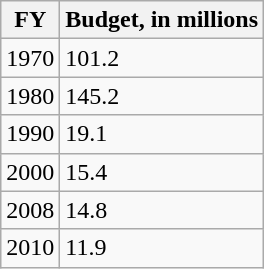<table class="wikitable">
<tr>
<th>FY</th>
<th>Budget, in millions</th>
</tr>
<tr>
<td>1970</td>
<td>101.2</td>
</tr>
<tr>
<td>1980</td>
<td>145.2</td>
</tr>
<tr>
<td>1990</td>
<td>19.1</td>
</tr>
<tr>
<td>2000</td>
<td>15.4</td>
</tr>
<tr>
<td>2008</td>
<td>14.8</td>
</tr>
<tr>
<td>2010</td>
<td>11.9</td>
</tr>
</table>
